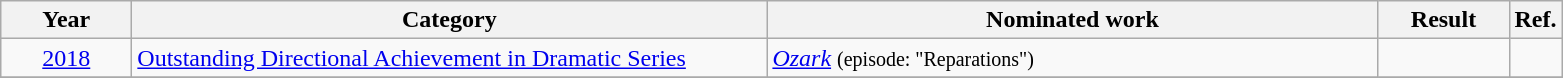<table class=wikitable>
<tr>
<th scope="col" style="width:5em;">Year</th>
<th scope="col" style="width:26em;">Category</th>
<th scope="col" style="width:25em;">Nominated work</th>
<th scope="col" style="width:5em;">Result</th>
<th>Ref.</th>
</tr>
<tr>
<td style="text-align:center;"><a href='#'>2018</a></td>
<td><a href='#'>Outstanding Directional Achievement in Dramatic Series</a></td>
<td><em><a href='#'>Ozark</a></em> <small> (episode: "Reparations") </small></td>
<td></td>
<td style="text-align:center;", rowspan=1></td>
</tr>
<tr>
</tr>
</table>
